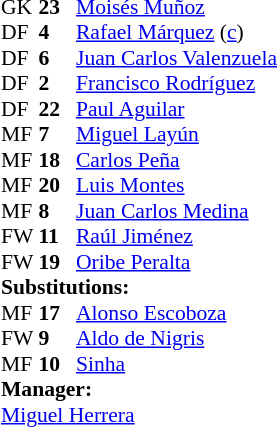<table style="font-size: 90%" cellspacing="0" cellpadding="0" align="center">
<tr>
<th width=25></th>
<th width=25></th>
</tr>
<tr>
<td>GK</td>
<td><strong>23</strong></td>
<td><a href='#'>Moisés Muñoz</a></td>
<td></td>
</tr>
<tr>
<td>DF</td>
<td><strong>4</strong></td>
<td><a href='#'>Rafael Márquez</a> (<a href='#'>c</a>)</td>
</tr>
<tr>
<td>DF</td>
<td><strong>6</strong></td>
<td><a href='#'>Juan Carlos Valenzuela</a></td>
</tr>
<tr>
<td>DF</td>
<td><strong>2</strong></td>
<td><a href='#'>Francisco Rodríguez</a></td>
</tr>
<tr>
<td>DF</td>
<td><strong>22</strong></td>
<td><a href='#'>Paul Aguilar</a></td>
</tr>
<tr>
<td>MF</td>
<td><strong>7</strong></td>
<td><a href='#'>Miguel Layún</a></td>
</tr>
<tr>
<td>MF</td>
<td><strong>18</strong></td>
<td><a href='#'>Carlos Peña</a></td>
</tr>
<tr>
<td>MF</td>
<td><strong>20</strong></td>
<td><a href='#'>Luis Montes</a></td>
<td></td>
<td></td>
</tr>
<tr>
<td>MF</td>
<td><strong>8</strong></td>
<td><a href='#'>Juan Carlos Medina</a></td>
<td></td>
</tr>
<tr>
<td>FW</td>
<td><strong>11</strong></td>
<td><a href='#'>Raúl Jiménez</a></td>
<td></td>
<td></td>
</tr>
<tr>
<td>FW</td>
<td><strong>19</strong></td>
<td><a href='#'>Oribe Peralta</a></td>
<td></td>
<td></td>
</tr>
<tr>
<td colspan=3><strong>Substitutions:</strong></td>
</tr>
<tr>
<td>MF</td>
<td><strong>17</strong></td>
<td><a href='#'>Alonso Escoboza</a></td>
<td></td>
<td></td>
</tr>
<tr>
<td>FW</td>
<td><strong>9</strong></td>
<td><a href='#'>Aldo de Nigris</a></td>
<td></td>
<td></td>
</tr>
<tr>
<td>MF</td>
<td><strong>10</strong></td>
<td><a href='#'>Sinha</a></td>
<td></td>
<td></td>
</tr>
<tr>
<td colspan=3><strong>Manager:</strong></td>
</tr>
<tr>
<td colspan=3><a href='#'>Miguel Herrera</a></td>
</tr>
</table>
